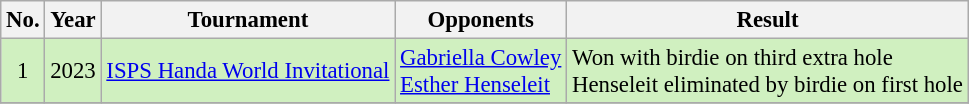<table class="wikitable" style="font-size:95%;">
<tr>
<th>No.</th>
<th>Year</th>
<th>Tournament</th>
<th>Opponents</th>
<th>Result</th>
</tr>
<tr style="background:#D0F0C0;">
<td align=center>1</td>
<td align=center>2023</td>
<td><a href='#'>ISPS Handa World Invitational</a></td>
<td> <a href='#'>Gabriella Cowley</a> <br>  <a href='#'>Esther Henseleit</a></td>
<td>Won with birdie on third extra hole<br>Henseleit eliminated by birdie on first hole</td>
</tr>
<tr>
</tr>
</table>
